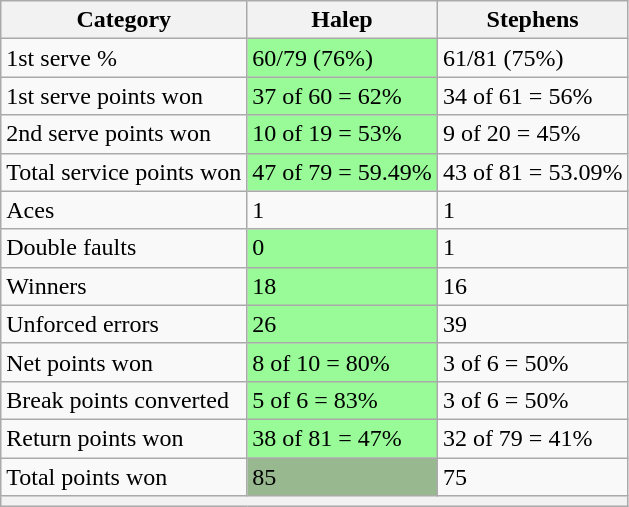<table class="wikitable">
<tr>
<th>Category</th>
<th> Halep</th>
<th> Stephens</th>
</tr>
<tr>
<td>1st serve %</td>
<td bgcolor=98FB98>60/79 (76%)</td>
<td>61/81 (75%)</td>
</tr>
<tr>
<td>1st serve points won</td>
<td bgcolor=98FB98>37 of 60 = 62%</td>
<td>34 of 61 = 56%</td>
</tr>
<tr>
<td>2nd serve points won</td>
<td bgcolor=98FB98>10 of 19 = 53%</td>
<td>9 of 20 = 45%</td>
</tr>
<tr>
<td>Total service points won</td>
<td bgcolor=98FB98>47 of 79 = 59.49%</td>
<td>43 of 81 = 53.09%</td>
</tr>
<tr>
<td>Aces</td>
<td>1</td>
<td>1</td>
</tr>
<tr>
<td>Double faults</td>
<td bgcolor=98FB98>0</td>
<td>1</td>
</tr>
<tr>
<td>Winners</td>
<td bgcolor=98FB98>18</td>
<td>16</td>
</tr>
<tr>
<td>Unforced errors</td>
<td bgcolor=98FB98>26</td>
<td>39</td>
</tr>
<tr>
<td>Net points won</td>
<td bgcolor=98FB98>8 of 10 = 80%</td>
<td>3 of 6 = 50%</td>
</tr>
<tr>
<td>Break points converted</td>
<td bgcolor=98FB98>5 of 6 = 83%</td>
<td>3 of 6 = 50%</td>
</tr>
<tr>
<td>Return points won</td>
<td bgcolor=98FB98>38 of 81 = 47%</td>
<td>32 of 79 = 41%</td>
</tr>
<tr>
<td>Total points won</td>
<td bgcolor=98FB989>85</td>
<td>75</td>
</tr>
<tr>
<th colspan=3></th>
</tr>
</table>
